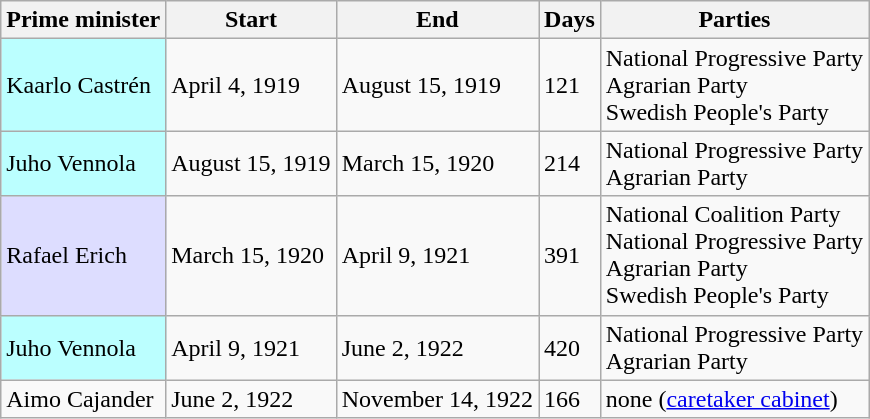<table class="wikitable">
<tr>
<th>Prime minister</th>
<th>Start</th>
<th>End</th>
<th>Days</th>
<th>Parties</th>
</tr>
<tr>
<td style="background:#BFF">Kaarlo Castrén</td>
<td>April 4, 1919</td>
<td>August 15, 1919</td>
<td>121</td>
<td>National Progressive Party<br>Agrarian Party<br>Swedish People's Party</td>
</tr>
<tr>
<td style="background:#BFF">Juho Vennola</td>
<td>August 15, 1919</td>
<td>March 15, 1920</td>
<td>214</td>
<td>National Progressive Party<br>Agrarian Party</td>
</tr>
<tr>
<td style="background:#DDF">Rafael Erich</td>
<td>March 15, 1920</td>
<td>April 9, 1921</td>
<td>391</td>
<td>National Coalition Party<br>National Progressive Party<br>Agrarian Party<br>Swedish People's Party</td>
</tr>
<tr>
<td style="background:#BFF">Juho Vennola</td>
<td>April 9, 1921</td>
<td>June 2, 1922</td>
<td>420</td>
<td>National Progressive Party<br>Agrarian Party</td>
</tr>
<tr>
<td>Aimo Cajander</td>
<td>June 2, 1922</td>
<td>November 14, 1922</td>
<td>166</td>
<td>none (<a href='#'>caretaker cabinet</a>)</td>
</tr>
</table>
